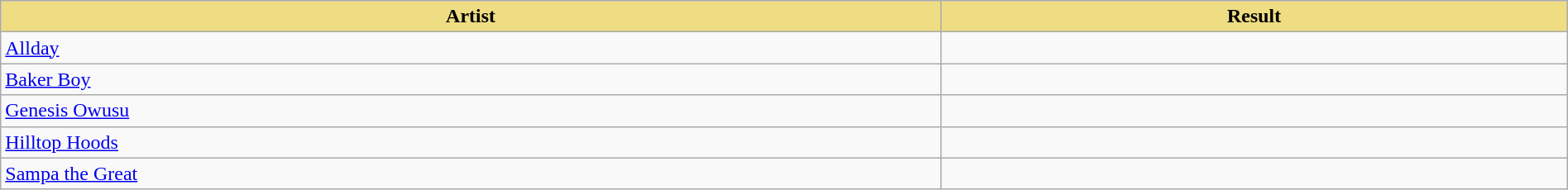<table class="wikitable" width=100%>
<tr>
<th style="width:15%;background:#EEDD82;">Artist</th>
<th style="width:10%;background:#EEDD82;">Result</th>
</tr>
<tr>
<td><a href='#'>Allday</a></td>
<td></td>
</tr>
<tr>
<td><a href='#'>Baker Boy</a></td>
<td></td>
</tr>
<tr>
<td><a href='#'>Genesis Owusu</a></td>
<td></td>
</tr>
<tr>
<td><a href='#'>Hilltop Hoods</a></td>
<td></td>
</tr>
<tr>
<td><a href='#'>Sampa the Great</a></td>
<td></td>
</tr>
</table>
